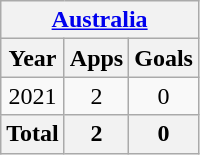<table class="wikitable" style="text-align:center">
<tr>
<th colspan="3"><a href='#'>Australia</a></th>
</tr>
<tr>
<th>Year</th>
<th>Apps</th>
<th>Goals</th>
</tr>
<tr>
<td>2021</td>
<td>2</td>
<td>0</td>
</tr>
<tr>
<th>Total</th>
<th>2</th>
<th>0</th>
</tr>
</table>
